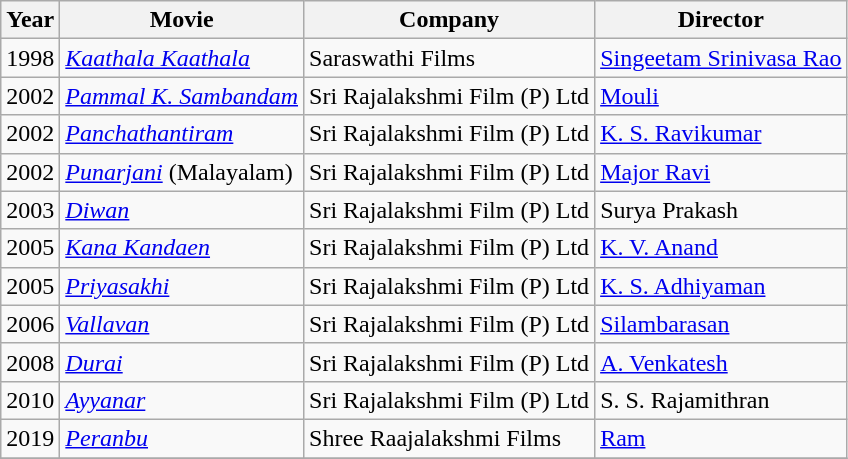<table class="wikitable sortable plainrowheaders">
<tr>
<th>Year</th>
<th>Movie</th>
<th>Company</th>
<th>Director</th>
</tr>
<tr>
<td>1998</td>
<td><em><a href='#'>Kaathala Kaathala</a></em></td>
<td>Saraswathi Films</td>
<td><a href='#'>Singeetam Srinivasa Rao</a></td>
</tr>
<tr>
<td>2002</td>
<td><em><a href='#'>Pammal K. Sambandam</a></em></td>
<td>Sri Rajalakshmi Film (P) Ltd</td>
<td><a href='#'>Mouli</a></td>
</tr>
<tr>
<td>2002</td>
<td><em><a href='#'>Panchathantiram</a></em></td>
<td>Sri Rajalakshmi Film (P) Ltd</td>
<td><a href='#'>K. S. Ravikumar</a></td>
</tr>
<tr>
<td>2002</td>
<td><em><a href='#'>Punarjani</a></em> (Malayalam)</td>
<td>Sri Rajalakshmi Film (P) Ltd</td>
<td><a href='#'>Major Ravi</a></td>
</tr>
<tr>
<td>2003</td>
<td><em><a href='#'>Diwan</a></em></td>
<td>Sri Rajalakshmi Film (P) Ltd</td>
<td>Surya Prakash</td>
</tr>
<tr>
<td>2005</td>
<td><em><a href='#'>Kana Kandaen</a></em></td>
<td>Sri Rajalakshmi Film (P) Ltd</td>
<td><a href='#'>K. V. Anand</a></td>
</tr>
<tr>
<td>2005</td>
<td><em><a href='#'>Priyasakhi</a></em></td>
<td>Sri Rajalakshmi Film (P) Ltd</td>
<td><a href='#'>K. S. Adhiyaman</a></td>
</tr>
<tr>
<td>2006</td>
<td><em><a href='#'>Vallavan</a></em></td>
<td>Sri Rajalakshmi Film (P) Ltd</td>
<td><a href='#'>Silambarasan</a></td>
</tr>
<tr>
<td>2008</td>
<td><em><a href='#'>Durai</a></em></td>
<td>Sri Rajalakshmi Film (P) Ltd</td>
<td><a href='#'>A. Venkatesh</a></td>
</tr>
<tr>
<td>2010</td>
<td><em><a href='#'>Ayyanar</a></em></td>
<td>Sri Rajalakshmi Film (P) Ltd</td>
<td>S. S. Rajamithran</td>
</tr>
<tr>
<td>2019</td>
<td><em><a href='#'>Peranbu</a></em></td>
<td>Shree Raajalakshmi Films</td>
<td><a href='#'>Ram</a></td>
</tr>
<tr>
</tr>
</table>
